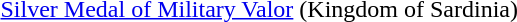<table>
<tr>
<td rowspan=2 style="width:60px; vertical-align:top;"></td>
<td><a href='#'>Silver Medal of Military Valor</a> (Kingdom of Sardinia)</td>
</tr>
<tr>
<td></td>
</tr>
</table>
